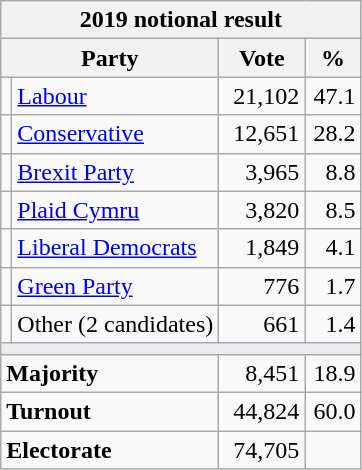<table class="wikitable">
<tr>
<th colspan="4">2019 notional result  </th>
</tr>
<tr>
<th colspan="2" bgcolor="#DDDDFF" width="130px">Party</th>
<th bgcolor="#DDDDFF" width="50px">Vote</th>
<th bgcolor="#DDDDFF" width="30px">%</th>
</tr>
<tr>
<td></td>
<td><a href='#'>Labour</a></td>
<td align="right">21,102</td>
<td align="right">47.1</td>
</tr>
<tr>
<td></td>
<td><a href='#'>Conservative</a></td>
<td align="right">12,651</td>
<td align="right">28.2</td>
</tr>
<tr>
<td></td>
<td><a href='#'>Brexit Party</a></td>
<td align="right">3,965</td>
<td align="right">8.8</td>
</tr>
<tr>
<td></td>
<td><a href='#'>Plaid Cymru</a></td>
<td align="right">3,820</td>
<td align="right">8.5</td>
</tr>
<tr>
<td></td>
<td><a href='#'>Liberal Democrats</a></td>
<td align="right">1,849</td>
<td align="right">4.1</td>
</tr>
<tr>
<td></td>
<td><a href='#'>Green Party</a></td>
<td align="right">776</td>
<td align="right">1.7</td>
</tr>
<tr>
<td></td>
<td>Other (2 candidates)</td>
<td align="right">661</td>
<td align="right">1.4</td>
</tr>
<tr>
<td colspan="4" bgcolor="#EAECF0"></td>
</tr>
<tr>
<td colspan="2"><strong>Majority</strong></td>
<td align="right">8,451</td>
<td align="right">18.9</td>
</tr>
<tr>
<td colspan="2"><strong>Turnout</strong></td>
<td align="right">44,824</td>
<td align="right">60.0</td>
</tr>
<tr>
<td colspan="2"><strong>Electorate</strong></td>
<td align="right">74,705</td>
</tr>
</table>
